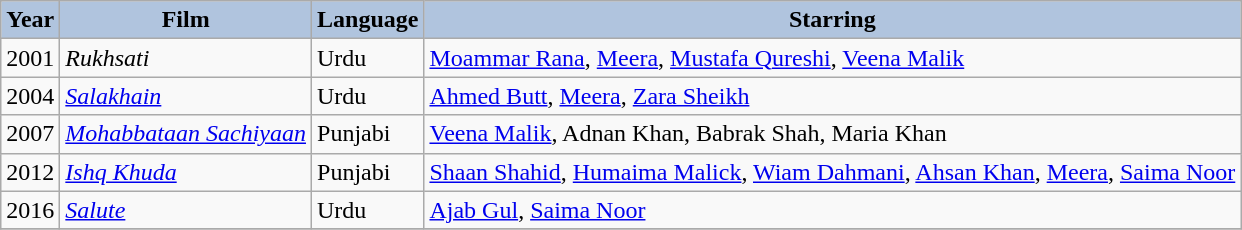<table class="wikitable">
<tr align="center">
<th style="background:#B0C4DE;">Year</th>
<th style="background:#B0C4DE;">Film</th>
<th style="background:#B0C4DE;">Language</th>
<th style="background:#B0C4DE;">Starring</th>
</tr>
<tr>
<td>2001</td>
<td><em>Rukhsati</em></td>
<td>Urdu</td>
<td><a href='#'>Moammar Rana</a>, <a href='#'>Meera</a>, <a href='#'>Mustafa Qureshi</a>, <a href='#'>Veena Malik</a></td>
</tr>
<tr>
<td>2004</td>
<td><em><a href='#'>Salakhain</a></em></td>
<td>Urdu</td>
<td><a href='#'>Ahmed Butt</a>, <a href='#'>Meera</a>, <a href='#'>Zara Sheikh</a></td>
</tr>
<tr>
<td>2007</td>
<td><em><a href='#'>Mohabbataan Sachiyaan</a></em></td>
<td>Punjabi</td>
<td><a href='#'>Veena Malik</a>, Adnan Khan, Babrak Shah, Maria Khan</td>
</tr>
<tr>
<td>2012</td>
<td><em><a href='#'>Ishq Khuda</a></em></td>
<td>Punjabi</td>
<td><a href='#'>Shaan Shahid</a>, <a href='#'>Humaima Malick</a>, <a href='#'>Wiam Dahmani</a>, <a href='#'>Ahsan Khan</a>, <a href='#'>Meera</a>, <a href='#'>Saima Noor</a></td>
</tr>
<tr>
<td>2016</td>
<td><em><a href='#'>Salute</a></em> </td>
<td>Urdu</td>
<td><a href='#'>Ajab Gul</a>, <a href='#'>Saima Noor</a></td>
</tr>
<tr>
</tr>
</table>
